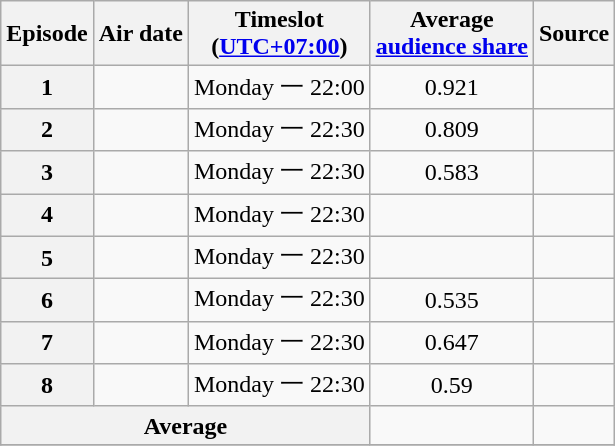<table class="wikitable" style="text-align: center;">
<tr>
<th>Episode<br></th>
<th>Air date</th>
<th>Timeslot <br>(<a href='#'>UTC+07:00</a>)</th>
<th>Average<br><a href='#'>audience share</a></th>
<th>Source</th>
</tr>
<tr>
<th>1</th>
<td></td>
<td>Monday 一 22:00</td>
<td>0.921</td>
<td></td>
</tr>
<tr>
<th>2</th>
<td></td>
<td>Monday 一 22:30</td>
<td>0.809</td>
<td></td>
</tr>
<tr>
<th>3</th>
<td></td>
<td>Monday 一 22:30</td>
<td>0.583</td>
<td></td>
</tr>
<tr>
<th>4</th>
<td></td>
<td>Monday 一 22:30</td>
<td></td>
<td></td>
</tr>
<tr>
<th>5</th>
<td></td>
<td>Monday 一 22:30</td>
<td></td>
<td></td>
</tr>
<tr>
<th>6</th>
<td></td>
<td>Monday 一 22:30</td>
<td>0.535</td>
<td></td>
</tr>
<tr>
<th>7</th>
<td></td>
<td>Monday 一 22:30</td>
<td>0.647</td>
<td></td>
</tr>
<tr>
<th>8</th>
<td></td>
<td>Monday 一 22:30</td>
<td>0.59</td>
<td></td>
</tr>
<tr>
<th colspan="3">Average</th>
<td></td>
<td></td>
</tr>
<tr>
</tr>
</table>
